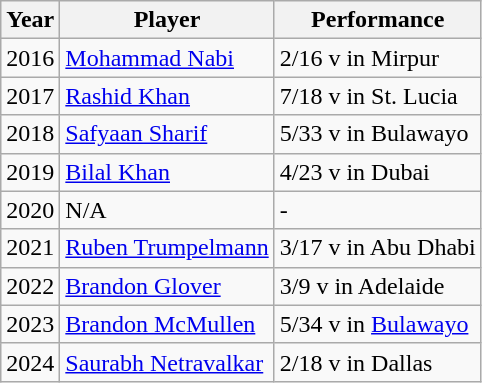<table class="wikitable">
<tr>
<th>Year</th>
<th>Player</th>
<th>Performance</th>
</tr>
<tr>
<td>2016</td>
<td> <a href='#'>Mohammad Nabi</a></td>
<td>2/16 v  in Mirpur</td>
</tr>
<tr>
<td>2017</td>
<td> <a href='#'>Rashid Khan</a></td>
<td>7/18 v  in St. Lucia</td>
</tr>
<tr>
<td>2018</td>
<td> <a href='#'>Safyaan Sharif</a></td>
<td>5/33 v  in Bulawayo</td>
</tr>
<tr>
<td>2019</td>
<td> <a href='#'>Bilal Khan</a></td>
<td>4/23 v  in Dubai</td>
</tr>
<tr>
<td>2020</td>
<td>N/A</td>
<td>-</td>
</tr>
<tr>
<td>2021</td>
<td> <a href='#'>Ruben Trumpelmann</a></td>
<td>3/17 v  in Abu Dhabi</td>
</tr>
<tr>
<td>2022</td>
<td> <a href='#'>Brandon Glover</a></td>
<td>3/9 v  in Adelaide</td>
</tr>
<tr>
<td>2023</td>
<td> <a href='#'>Brandon McMullen</a></td>
<td>5/34 v  in <a href='#'>Bulawayo</a></td>
</tr>
<tr>
<td>2024</td>
<td> <a href='#'>Saurabh Netravalkar</a></td>
<td>2/18 v  in Dallas</td>
</tr>
</table>
